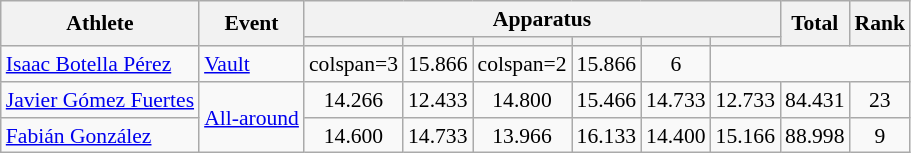<table class="wikitable" style="font-size:90%">
<tr>
<th rowspan=2>Athlete</th>
<th rowspan=2>Event</th>
<th colspan =6>Apparatus</th>
<th rowspan=2>Total</th>
<th rowspan=2>Rank</th>
</tr>
<tr style="font-size:95%">
<th></th>
<th></th>
<th></th>
<th></th>
<th></th>
<th></th>
</tr>
<tr align=center>
<td align=left><a href='#'>Isaac Botella Pérez</a></td>
<td align=left><a href='#'>Vault</a></td>
<td>colspan=3 </td>
<td>15.866</td>
<td>colspan=2 </td>
<td>15.866</td>
<td>6</td>
</tr>
<tr align=center>
<td align=left><a href='#'>Javier Gómez Fuertes</a></td>
<td align=left rowspan=2><a href='#'>All-around</a></td>
<td>14.266</td>
<td>12.433</td>
<td>14.800</td>
<td>15.466</td>
<td>14.733</td>
<td>12.733</td>
<td>84.431</td>
<td>23</td>
</tr>
<tr align=center>
<td align=left><a href='#'>Fabián González</a></td>
<td>14.600</td>
<td>14.733</td>
<td>13.966</td>
<td>16.133</td>
<td>14.400</td>
<td>15.166</td>
<td>88.998</td>
<td>9</td>
</tr>
</table>
